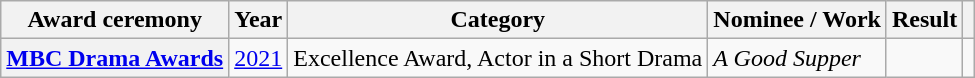<table class="wikitable plainrowheaders sortable">
<tr>
<th scope="col">Award ceremony</th>
<th scope="col">Year</th>
<th scope="col">Category</th>
<th scope="col">Nominee / Work</th>
<th scope="col">Result</th>
<th scope="col" class="unsortable"></th>
</tr>
<tr>
<th scope="row"><a href='#'>MBC Drama Awards</a></th>
<td style="text-align:center"><a href='#'>2021</a></td>
<td>Excellence Award, Actor in a Short Drama</td>
<td><em>A Good Supper</em></td>
<td></td>
<td style="text-align:center"></td>
</tr>
</table>
